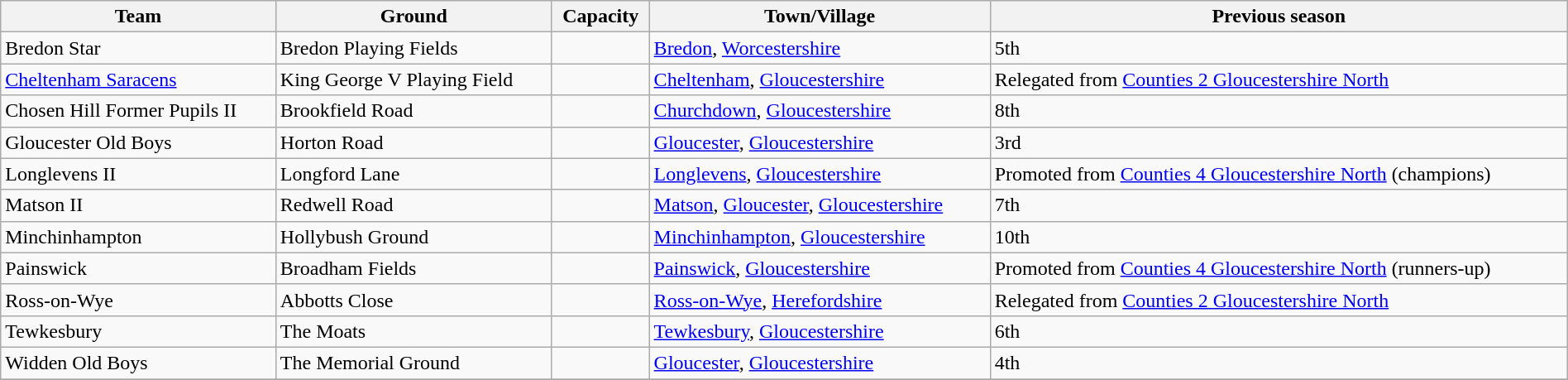<table class="wikitable sortable" width=100%>
<tr>
<th>Team</th>
<th>Ground</th>
<th>Capacity</th>
<th>Town/Village</th>
<th>Previous season</th>
</tr>
<tr>
<td>Bredon Star</td>
<td>Bredon Playing Fields</td>
<td></td>
<td><a href='#'>Bredon</a>, <a href='#'>Worcestershire</a></td>
<td>5th</td>
</tr>
<tr>
<td><a href='#'>Cheltenham Saracens</a></td>
<td>King George V Playing Field</td>
<td></td>
<td><a href='#'>Cheltenham</a>, <a href='#'>Gloucestershire</a></td>
<td>Relegated from <a href='#'>Counties 2 Gloucestershire North</a></td>
</tr>
<tr>
<td>Chosen Hill Former Pupils II</td>
<td>Brookfield Road</td>
<td></td>
<td><a href='#'>Churchdown</a>, <a href='#'>Gloucestershire</a></td>
<td>8th</td>
</tr>
<tr>
<td>Gloucester Old Boys</td>
<td>Horton Road</td>
<td></td>
<td><a href='#'>Gloucester</a>, <a href='#'>Gloucestershire</a></td>
<td>3rd</td>
</tr>
<tr>
<td>Longlevens II</td>
<td>Longford Lane</td>
<td></td>
<td><a href='#'>Longlevens</a>, <a href='#'>Gloucestershire</a></td>
<td>Promoted from <a href='#'>Counties 4 Gloucestershire North</a> (champions)</td>
</tr>
<tr>
<td>Matson II</td>
<td>Redwell Road</td>
<td></td>
<td><a href='#'>Matson</a>, <a href='#'>Gloucester</a>, <a href='#'>Gloucestershire</a></td>
<td>7th</td>
</tr>
<tr>
<td>Minchinhampton</td>
<td>Hollybush Ground</td>
<td></td>
<td><a href='#'>Minchinhampton</a>, <a href='#'>Gloucestershire</a></td>
<td>10th</td>
</tr>
<tr>
<td>Painswick</td>
<td>Broadham Fields</td>
<td></td>
<td><a href='#'>Painswick</a>, <a href='#'>Gloucestershire</a></td>
<td>Promoted from <a href='#'>Counties 4 Gloucestershire North</a> (runners-up)</td>
</tr>
<tr>
<td>Ross-on-Wye</td>
<td>Abbotts Close</td>
<td></td>
<td><a href='#'>Ross-on-Wye</a>, <a href='#'>Herefordshire</a></td>
<td>Relegated from <a href='#'>Counties 2 Gloucestershire North</a></td>
</tr>
<tr>
<td>Tewkesbury</td>
<td>The Moats</td>
<td></td>
<td><a href='#'>Tewkesbury</a>, <a href='#'>Gloucestershire</a></td>
<td>6th</td>
</tr>
<tr>
<td>Widden Old Boys</td>
<td>The Memorial Ground</td>
<td></td>
<td><a href='#'>Gloucester</a>, <a href='#'>Gloucestershire</a></td>
<td>4th</td>
</tr>
<tr>
</tr>
</table>
